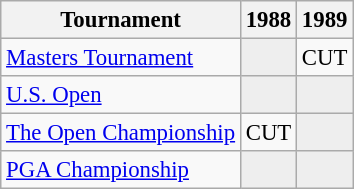<table class="wikitable" style="font-size:95%;text-align:center;">
<tr>
<th>Tournament</th>
<th>1988</th>
<th>1989</th>
</tr>
<tr>
<td align="left"><a href='#'>Masters Tournament</a></td>
<td style="background:#eeeeee;"></td>
<td>CUT</td>
</tr>
<tr>
<td align="left"><a href='#'>U.S. Open</a></td>
<td style="background:#eeeeee;"></td>
<td style="background:#eeeeee;"></td>
</tr>
<tr>
<td align="left"><a href='#'>The Open Championship</a></td>
<td>CUT</td>
<td style="background:#eeeeee;"></td>
</tr>
<tr>
<td align="left"><a href='#'>PGA Championship</a></td>
<td style="background:#eeeeee;"></td>
<td style="background:#eeeeee;"></td>
</tr>
</table>
